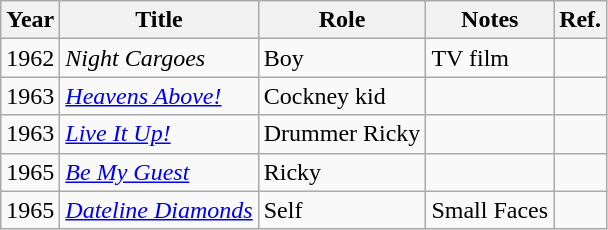<table class="wikitable">
<tr>
<th>Year</th>
<th>Title</th>
<th>Role</th>
<th>Notes</th>
<th>Ref.</th>
</tr>
<tr>
<td>1962</td>
<td><em>Night Cargoes</em></td>
<td>Boy</td>
<td>TV film</td>
<td></td>
</tr>
<tr>
<td>1963</td>
<td><em><a href='#'>Heavens Above!</a></em></td>
<td>Cockney kid</td>
<td></td>
<td></td>
</tr>
<tr>
<td>1963</td>
<td><em><a href='#'>Live It Up!</a></em></td>
<td>Drummer Ricky</td>
<td></td>
<td></td>
</tr>
<tr>
<td>1965</td>
<td><em><a href='#'>Be My Guest</a></em></td>
<td>Ricky</td>
<td></td>
<td></td>
</tr>
<tr>
<td>1965</td>
<td><em><a href='#'>Dateline Diamonds</a></em></td>
<td>Self</td>
<td>Small Faces</td>
<td></td>
</tr>
</table>
